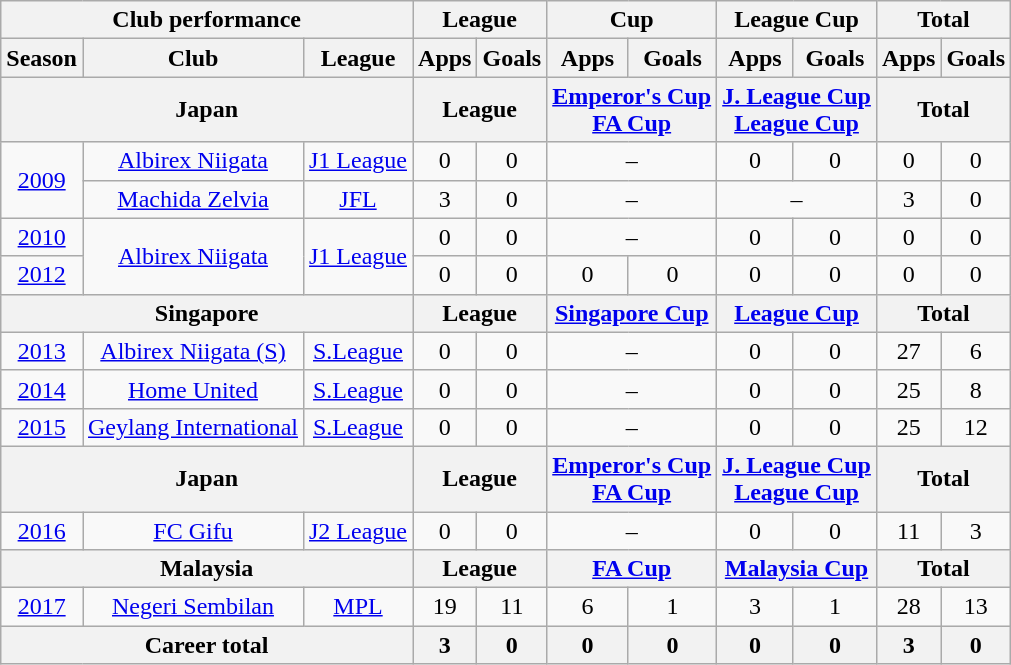<table class="wikitable" style="text-align:center">
<tr>
<th colspan=3>Club performance</th>
<th colspan=2>League</th>
<th colspan=2>Cup</th>
<th colspan=2>League Cup</th>
<th colspan=2>Total</th>
</tr>
<tr>
<th>Season</th>
<th>Club</th>
<th>League</th>
<th>Apps</th>
<th>Goals</th>
<th>Apps</th>
<th>Goals</th>
<th>Apps</th>
<th>Goals</th>
<th>Apps</th>
<th>Goals</th>
</tr>
<tr>
<th colspan=3>Japan</th>
<th colspan=2>League</th>
<th colspan=2><a href='#'>Emperor's Cup</a><br><a href='#'>FA Cup</a></th>
<th colspan=2><a href='#'>J. League Cup</a><br><a href='#'>League Cup</a></th>
<th colspan=2>Total</th>
</tr>
<tr>
<td rowspan="2"><a href='#'>2009</a></td>
<td><a href='#'>Albirex Niigata</a></td>
<td><a href='#'>J1 League</a></td>
<td>0</td>
<td>0</td>
<td colspan="2">–</td>
<td>0</td>
<td>0</td>
<td>0</td>
<td>0</td>
</tr>
<tr>
<td><a href='#'>Machida Zelvia</a></td>
<td><a href='#'>JFL</a></td>
<td>3</td>
<td>0</td>
<td colspan="2">–</td>
<td colspan="2">–</td>
<td>3</td>
<td>0</td>
</tr>
<tr>
<td><a href='#'>2010</a></td>
<td rowspan="2"><a href='#'>Albirex Niigata</a></td>
<td rowspan="2"><a href='#'>J1 League</a></td>
<td>0</td>
<td>0</td>
<td colspan="2">–</td>
<td>0</td>
<td>0</td>
<td>0</td>
<td>0</td>
</tr>
<tr>
<td><a href='#'>2012</a></td>
<td>0</td>
<td>0</td>
<td>0</td>
<td>0</td>
<td>0</td>
<td>0</td>
<td>0</td>
<td>0</td>
</tr>
<tr>
<th colspan=3>Singapore</th>
<th colspan=2>League</th>
<th colspan=2><a href='#'>Singapore Cup</a></th>
<th colspan=2><a href='#'>League Cup</a></th>
<th colspan=2>Total</th>
</tr>
<tr>
<td><a href='#'>2013</a></td>
<td><a href='#'>Albirex Niigata (S)</a></td>
<td><a href='#'>S.League</a></td>
<td>0</td>
<td>0</td>
<td colspan="2">–</td>
<td>0</td>
<td>0</td>
<td>27</td>
<td>6</td>
</tr>
<tr>
<td><a href='#'>2014</a></td>
<td><a href='#'>Home United</a></td>
<td><a href='#'>S.League</a></td>
<td>0</td>
<td>0</td>
<td colspan="2">–</td>
<td>0</td>
<td>0</td>
<td>25</td>
<td>8</td>
</tr>
<tr>
<td><a href='#'>2015</a></td>
<td><a href='#'>Geylang International</a></td>
<td><a href='#'>S.League</a></td>
<td>0</td>
<td>0</td>
<td colspan="2">–</td>
<td>0</td>
<td>0</td>
<td>25</td>
<td>12</td>
</tr>
<tr>
<th colspan=3>Japan</th>
<th colspan=2>League</th>
<th colspan=2><a href='#'>Emperor's Cup</a><br><a href='#'>FA Cup</a></th>
<th colspan=2><a href='#'>J. League Cup</a><br><a href='#'>League Cup</a></th>
<th colspan=2>Total</th>
</tr>
<tr>
<td><a href='#'>2016</a></td>
<td><a href='#'>FC Gifu</a></td>
<td><a href='#'>J2 League</a></td>
<td>0</td>
<td>0</td>
<td colspan="2">–</td>
<td>0</td>
<td>0</td>
<td>11</td>
<td>3</td>
</tr>
<tr>
<th colspan=3>Malaysia</th>
<th colspan=2>League</th>
<th colspan=2><a href='#'>FA Cup</a></th>
<th colspan=2><a href='#'>Malaysia Cup</a></th>
<th colspan=2>Total</th>
</tr>
<tr>
<td><a href='#'>2017</a></td>
<td><a href='#'>Negeri Sembilan</a></td>
<td><a href='#'>MPL</a></td>
<td>19</td>
<td>11</td>
<td>6</td>
<td>1</td>
<td>3</td>
<td>1</td>
<td>28</td>
<td>13</td>
</tr>
<tr>
<th colspan=3>Career total</th>
<th>3</th>
<th>0</th>
<th>0</th>
<th>0</th>
<th>0</th>
<th>0</th>
<th>3</th>
<th>0</th>
</tr>
</table>
